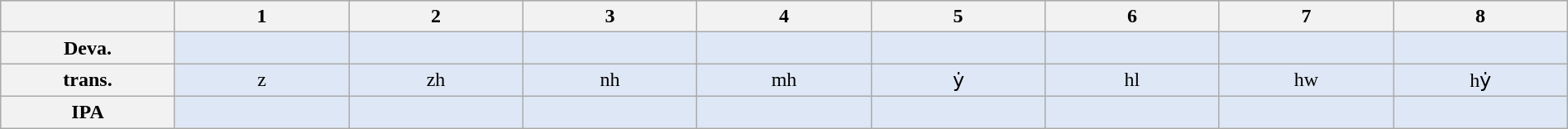<table class="wikitable" border="0" width="100%" style="clear:both;">
<tr bgcolor="#BECFEB" valign=center>
<th width="11%"></th>
<th width="11%">1</th>
<th width="11%">2</th>
<th width="11%">3</th>
<th width="11%">4</th>
<th width="11%">5</th>
<th width="11%">6</th>
<th width="11%">7</th>
<th width="11%">8</th>
</tr>
<tr bgcolor="#DEE7F5" valign=center align="center">
<th bgcolor="#BECFEB">Deva.</th>
<td></td>
<td></td>
<td></td>
<td></td>
<td></td>
<td></td>
<td></td>
<td></td>
</tr>
<tr bgcolor="#DEE7F5" valign=center align="center">
<th bgcolor="#BECFEB">trans.</th>
<td>z</td>
<td>zh</td>
<td>nh</td>
<td>mh</td>
<td>ẏ</td>
<td>hl</td>
<td>hw</td>
<td>hẏ</td>
</tr>
<tr bgcolor="#DEE7F5" valign=center align="center">
<th bgcolor="#BECFEB">IPA</th>
<td></td>
<td></td>
<td></td>
<td></td>
<td></td>
<td></td>
<td></td>
<td></td>
</tr>
</table>
